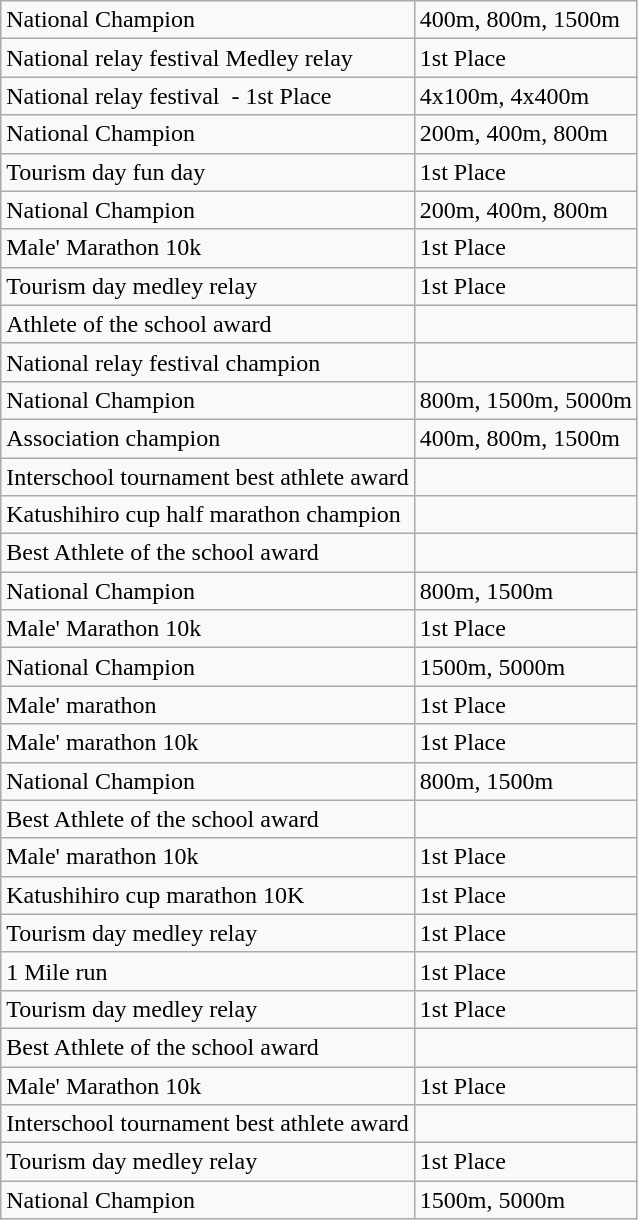<table class="wikitable">
<tr>
<td>National Champion</td>
<td>400m, 800m, 1500m</td>
</tr>
<tr>
<td>National relay festival Medley relay</td>
<td>1st Place</td>
</tr>
<tr>
<td>National relay festival  - 1st Place</td>
<td>4x100m, 4x400m</td>
</tr>
<tr>
<td>National Champion</td>
<td>200m, 400m, 800m</td>
</tr>
<tr>
<td>Tourism day fun day</td>
<td>1st Place</td>
</tr>
<tr>
<td>National Champion</td>
<td>200m, 400m, 800m</td>
</tr>
<tr>
<td>Male' Marathon 10k</td>
<td>1st Place</td>
</tr>
<tr>
<td>Tourism day medley relay</td>
<td>1st Place</td>
</tr>
<tr>
<td>Athlete of the school award</td>
<td></td>
</tr>
<tr>
<td>National relay festival champion</td>
<td></td>
</tr>
<tr>
<td>National Champion</td>
<td>800m, 1500m, 5000m</td>
</tr>
<tr>
<td>Association champion</td>
<td>400m, 800m, 1500m</td>
</tr>
<tr>
<td>Interschool tournament best athlete award</td>
<td></td>
</tr>
<tr>
<td>Katushihiro cup half marathon champion</td>
<td></td>
</tr>
<tr>
<td>Best Athlete of the school award</td>
<td></td>
</tr>
<tr>
<td>National Champion</td>
<td>800m, 1500m</td>
</tr>
<tr>
<td>Male' Marathon 10k</td>
<td>1st Place</td>
</tr>
<tr>
<td>National Champion</td>
<td>1500m, 5000m</td>
</tr>
<tr>
<td>Male' marathon</td>
<td>1st Place</td>
</tr>
<tr>
<td>Male' marathon 10k</td>
<td>1st Place</td>
</tr>
<tr>
<td>National Champion</td>
<td>800m, 1500m</td>
</tr>
<tr>
<td>Best Athlete of the school award</td>
<td></td>
</tr>
<tr>
<td>Male' marathon 10k</td>
<td>1st Place</td>
</tr>
<tr>
<td>Katushihiro cup marathon 10K</td>
<td>1st Place</td>
</tr>
<tr>
<td>Tourism day medley relay</td>
<td>1st Place</td>
</tr>
<tr>
<td>1 Mile run</td>
<td>1st Place</td>
</tr>
<tr>
<td>Tourism day medley relay</td>
<td>1st Place</td>
</tr>
<tr>
<td>Best Athlete of the school award</td>
<td></td>
</tr>
<tr>
<td>Male' Marathon 10k</td>
<td>1st Place</td>
</tr>
<tr>
<td>Interschool tournament best athlete award</td>
<td></td>
</tr>
<tr>
<td>Tourism day medley relay</td>
<td>1st Place</td>
</tr>
<tr>
<td>National Champion</td>
<td>1500m, 5000m</td>
</tr>
</table>
